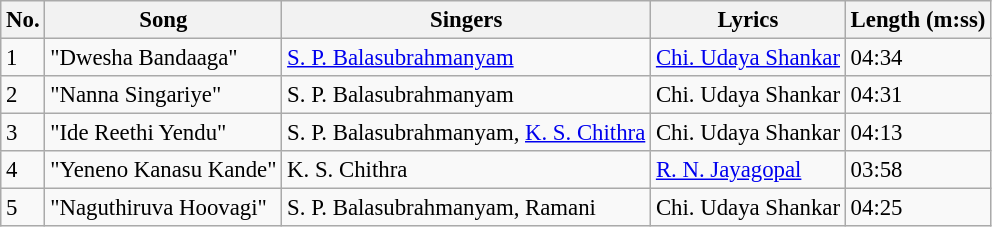<table class="wikitable" style="font-size:95%;">
<tr>
<th>No.</th>
<th>Song</th>
<th>Singers</th>
<th>Lyrics</th>
<th>Length (m:ss)</th>
</tr>
<tr>
<td>1</td>
<td>"Dwesha Bandaaga"</td>
<td><a href='#'>S. P. Balasubrahmanyam</a></td>
<td><a href='#'>Chi. Udaya Shankar</a></td>
<td>04:34</td>
</tr>
<tr>
<td>2</td>
<td>"Nanna Singariye"</td>
<td>S. P. Balasubrahmanyam</td>
<td>Chi. Udaya Shankar</td>
<td>04:31</td>
</tr>
<tr>
<td>3</td>
<td>"Ide Reethi Yendu"</td>
<td>S. P. Balasubrahmanyam, <a href='#'>K. S. Chithra</a></td>
<td>Chi. Udaya Shankar</td>
<td>04:13</td>
</tr>
<tr>
<td>4</td>
<td>"Yeneno Kanasu Kande"</td>
<td>K. S. Chithra</td>
<td><a href='#'>R. N. Jayagopal</a></td>
<td>03:58</td>
</tr>
<tr>
<td>5</td>
<td>"Naguthiruva Hoovagi"</td>
<td>S. P. Balasubrahmanyam, Ramani</td>
<td>Chi. Udaya Shankar</td>
<td>04:25</td>
</tr>
</table>
